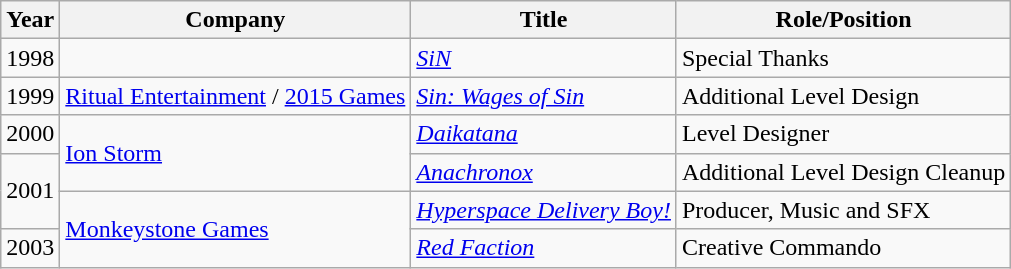<table class="wikitable sortable">
<tr>
<th>Year</th>
<th>Company</th>
<th>Title</th>
<th>Role/Position</th>
</tr>
<tr>
<td>1998</td>
<td></td>
<td><em><a href='#'>SiN</a></em></td>
<td>Special Thanks</td>
</tr>
<tr>
<td>1999</td>
<td><a href='#'>Ritual Entertainment</a> / <a href='#'>2015 Games</a></td>
<td><em><a href='#'>Sin: Wages of Sin</a></em></td>
<td>Additional Level Design</td>
</tr>
<tr>
<td>2000</td>
<td rowspan="2"><a href='#'>Ion Storm</a></td>
<td><em><a href='#'>Daikatana</a></em></td>
<td>Level Designer</td>
</tr>
<tr>
<td rowspan="2">2001</td>
<td><em><a href='#'>Anachronox</a></em></td>
<td>Additional Level Design Cleanup</td>
</tr>
<tr>
<td rowspan="2"><a href='#'>Monkeystone Games</a></td>
<td><em><a href='#'>Hyperspace Delivery Boy!</a></em></td>
<td>Producer, Music and SFX</td>
</tr>
<tr>
<td>2003</td>
<td><a href='#'><em>Red Faction</em></a></td>
<td>Creative Commando</td>
</tr>
</table>
